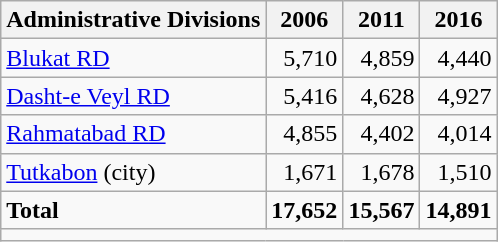<table class="wikitable">
<tr>
<th>Administrative Divisions</th>
<th>2006</th>
<th>2011</th>
<th>2016</th>
</tr>
<tr>
<td><a href='#'>Blukat RD</a></td>
<td style="text-align: right;">5,710</td>
<td style="text-align: right;">4,859</td>
<td style="text-align: right;">4,440</td>
</tr>
<tr>
<td><a href='#'>Dasht-e Veyl RD</a></td>
<td style="text-align: right;">5,416</td>
<td style="text-align: right;">4,628</td>
<td style="text-align: right;">4,927</td>
</tr>
<tr>
<td><a href='#'>Rahmatabad RD</a></td>
<td style="text-align: right;">4,855</td>
<td style="text-align: right;">4,402</td>
<td style="text-align: right;">4,014</td>
</tr>
<tr>
<td><a href='#'>Tutkabon</a> (city)</td>
<td style="text-align: right;">1,671</td>
<td style="text-align: right;">1,678</td>
<td style="text-align: right;">1,510</td>
</tr>
<tr>
<td><strong>Total</strong></td>
<td style="text-align: right;"><strong>17,652</strong></td>
<td style="text-align: right;"><strong>15,567</strong></td>
<td style="text-align: right;"><strong>14,891</strong></td>
</tr>
<tr>
<td colspan=4></td>
</tr>
</table>
